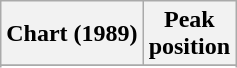<table class="wikitable sortable">
<tr>
<th align="left">Chart (1989)</th>
<th align="center">Peak<br>position</th>
</tr>
<tr>
</tr>
<tr>
</tr>
</table>
